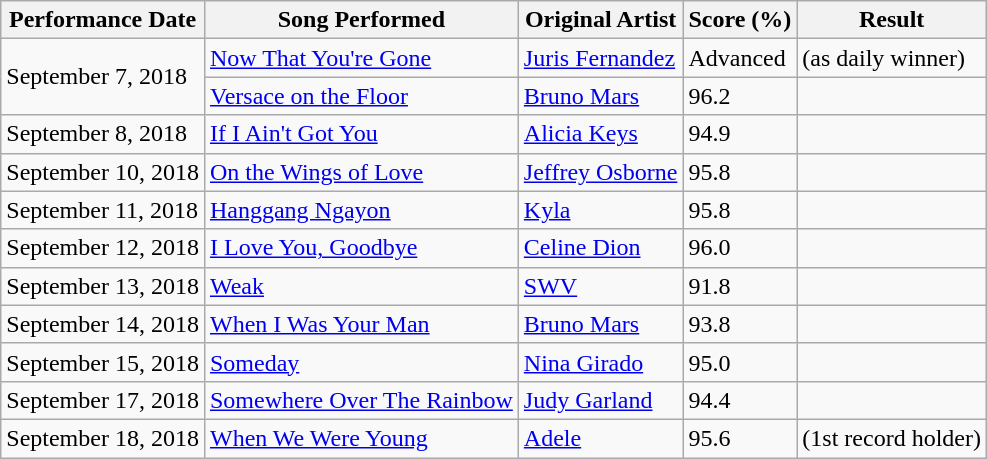<table class="wikitable sortable">
<tr>
<th>Performance Date</th>
<th>Song Performed</th>
<th>Original Artist</th>
<th>Score (%)</th>
<th>Result</th>
</tr>
<tr>
<td rowspan="2">September 7, 2018</td>
<td><a href='#'>Now That You're Gone</a></td>
<td><a href='#'>Juris Fernandez</a></td>
<td>Advanced</td>
<td> (as daily winner)</td>
</tr>
<tr>
<td><a href='#'>Versace on the Floor</a></td>
<td><a href='#'>Bruno Mars</a></td>
<td>96.2</td>
<td></td>
</tr>
<tr>
<td>September 8, 2018</td>
<td><a href='#'>If I Ain't Got You</a></td>
<td><a href='#'>Alicia Keys</a></td>
<td>94.9</td>
<td></td>
</tr>
<tr>
<td>September 10, 2018</td>
<td><a href='#'>On the Wings of Love</a></td>
<td><a href='#'>Jeffrey Osborne</a></td>
<td>95.8</td>
<td></td>
</tr>
<tr>
<td>September 11, 2018</td>
<td><a href='#'>Hanggang Ngayon</a></td>
<td><a href='#'>Kyla</a></td>
<td>95.8</td>
<td></td>
</tr>
<tr>
<td>September 12, 2018</td>
<td><a href='#'>I Love You, Goodbye</a></td>
<td><a href='#'>Celine Dion</a></td>
<td>96.0</td>
<td></td>
</tr>
<tr>
<td>September 13, 2018</td>
<td><a href='#'>Weak</a></td>
<td><a href='#'>SWV</a></td>
<td>91.8</td>
<td></td>
</tr>
<tr>
<td>September 14, 2018</td>
<td><a href='#'>When I Was Your Man</a></td>
<td><a href='#'>Bruno Mars</a></td>
<td>93.8</td>
<td></td>
</tr>
<tr>
<td>September 15, 2018</td>
<td><a href='#'>Someday</a></td>
<td><a href='#'>Nina Girado</a></td>
<td>95.0</td>
<td></td>
</tr>
<tr>
<td>September 17, 2018</td>
<td><a href='#'>Somewhere Over The Rainbow</a></td>
<td><a href='#'>Judy Garland</a></td>
<td>94.4</td>
<td></td>
</tr>
<tr>
<td>September 18, 2018</td>
<td><a href='#'>When We Were Young</a></td>
<td><a href='#'>Adele</a></td>
<td>95.6</td>
<td> (1st record holder)</td>
</tr>
</table>
